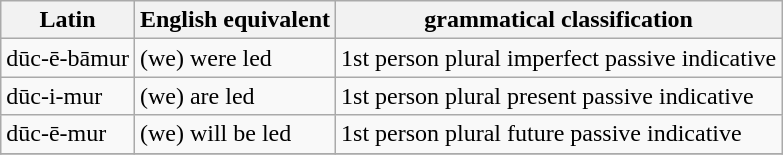<table class=wikitable>
<tr>
<th>Latin</th>
<th>English equivalent</th>
<th>grammatical classification</th>
</tr>
<tr>
<td>dūc-ē-bāmur</td>
<td>(we) were led</td>
<td>1st person plural imperfect passive indicative</td>
</tr>
<tr>
<td>dūc-i-mur</td>
<td>(we) are led</td>
<td>1st person plural present passive indicative</td>
</tr>
<tr>
<td>dūc-ē-mur</td>
<td>(we) will be led</td>
<td>1st person plural future passive indicative</td>
</tr>
<tr>
</tr>
</table>
